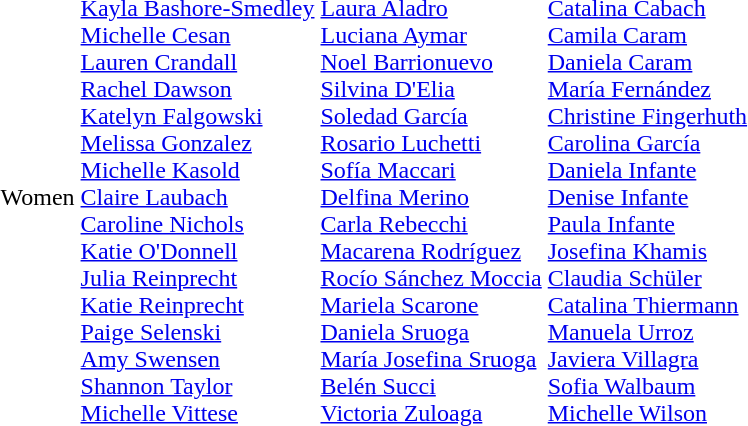<table>
<tr>
<td>Women</td>
<td><br><a href='#'>Kayla Bashore-Smedley</a><br><a href='#'>Michelle Cesan</a><br><a href='#'>Lauren Crandall</a><br><a href='#'>Rachel Dawson</a><br><a href='#'>Katelyn Falgowski</a><br><a href='#'>Melissa Gonzalez</a><br><a href='#'>Michelle Kasold</a><br><a href='#'>Claire Laubach</a><br><a href='#'>Caroline Nichols</a><br><a href='#'>Katie O'Donnell</a><br><a href='#'>Julia Reinprecht</a><br><a href='#'>Katie Reinprecht</a><br><a href='#'>Paige Selenski</a><br><a href='#'>Amy Swensen</a><br><a href='#'>Shannon Taylor</a><br><a href='#'>Michelle Vittese</a></td>
<td><br><a href='#'>Laura Aladro</a><br><a href='#'>Luciana Aymar</a><br><a href='#'>Noel Barrionuevo</a><br><a href='#'>Silvina D'Elia</a><br><a href='#'>Soledad García</a><br><a href='#'>Rosario Luchetti</a><br><a href='#'>Sofía Maccari</a><br><a href='#'>Delfina Merino</a><br><a href='#'>Carla Rebecchi</a><br><a href='#'>Macarena Rodríguez</a><br><a href='#'>Rocío Sánchez Moccia</a><br><a href='#'>Mariela Scarone</a><br><a href='#'>Daniela Sruoga</a><br><a href='#'>María Josefina Sruoga</a><br><a href='#'>Belén Succi</a><br><a href='#'>Victoria Zuloaga</a></td>
<td><br><a href='#'>Catalina Cabach</a><br><a href='#'>Camila Caram</a><br><a href='#'>Daniela Caram</a><br><a href='#'>María Fernández</a><br><a href='#'>Christine Fingerhuth</a><br><a href='#'>Carolina García</a><br><a href='#'>Daniela Infante</a><br><a href='#'>Denise Infante</a><br><a href='#'>Paula Infante</a><br><a href='#'>Josefina Khamis</a><br><a href='#'>Claudia Schüler</a><br><a href='#'>Catalina Thiermann</a><br><a href='#'>Manuela Urroz</a><br><a href='#'>Javiera Villagra</a><br><a href='#'>Sofia Walbaum</a><br><a href='#'>Michelle Wilson</a></td>
</tr>
</table>
